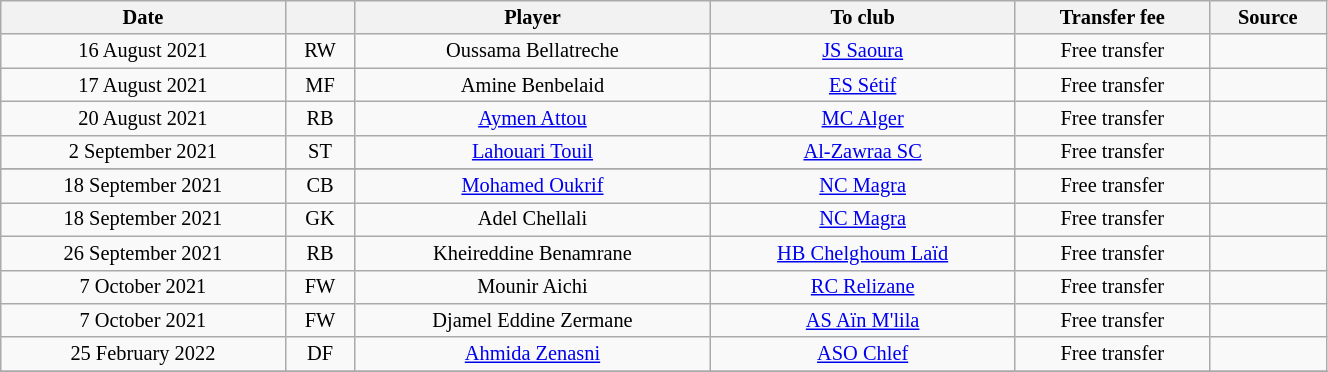<table class="wikitable sortable" style="width:70%; text-align:center; font-size:85%; text-align:centre;">
<tr>
<th>Date</th>
<th></th>
<th>Player</th>
<th>To club</th>
<th>Transfer fee</th>
<th>Source</th>
</tr>
<tr>
<td>16 August 2021</td>
<td>RW</td>
<td> Oussama Bellatreche</td>
<td><a href='#'>JS Saoura</a></td>
<td>Free transfer</td>
<td></td>
</tr>
<tr>
<td>17 August 2021</td>
<td>MF</td>
<td> Amine Benbelaid</td>
<td><a href='#'>ES Sétif</a></td>
<td>Free transfer</td>
<td></td>
</tr>
<tr>
<td>20 August 2021</td>
<td>RB</td>
<td> <a href='#'>Aymen Attou</a></td>
<td><a href='#'>MC Alger</a></td>
<td>Free transfer</td>
<td></td>
</tr>
<tr>
<td>2 September 2021</td>
<td>ST</td>
<td> <a href='#'>Lahouari Touil</a></td>
<td> <a href='#'>Al-Zawraa SC</a></td>
<td>Free transfer</td>
<td></td>
</tr>
<tr>
</tr>
<tr>
<td>18 September 2021</td>
<td>CB</td>
<td> <a href='#'>Mohamed Oukrif</a></td>
<td><a href='#'>NC Magra</a></td>
<td>Free transfer</td>
<td></td>
</tr>
<tr>
<td>18 September 2021</td>
<td>GK</td>
<td> Adel Chellali</td>
<td><a href='#'>NC Magra</a></td>
<td>Free transfer</td>
<td></td>
</tr>
<tr>
<td>26 September 2021</td>
<td>RB</td>
<td> Kheireddine Benamrane</td>
<td><a href='#'>HB Chelghoum Laïd</a></td>
<td>Free transfer</td>
<td></td>
</tr>
<tr>
<td>7 October 2021</td>
<td>FW</td>
<td> Mounir Aichi</td>
<td><a href='#'>RC Relizane</a></td>
<td>Free transfer</td>
<td></td>
</tr>
<tr>
<td>7 October 2021</td>
<td>FW</td>
<td> Djamel Eddine Zermane</td>
<td><a href='#'>AS Aïn M'lila</a></td>
<td>Free transfer</td>
<td></td>
</tr>
<tr>
<td>25 February 2022</td>
<td>DF</td>
<td> <a href='#'>Ahmida Zenasni</a></td>
<td><a href='#'>ASO Chlef</a></td>
<td>Free transfer</td>
<td></td>
</tr>
<tr>
</tr>
</table>
